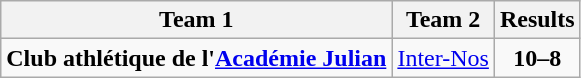<table class="wikitable">
<tr>
<th>Team 1</th>
<th>Team 2</th>
<th>Results</th>
</tr>
<tr>
<td><strong>Club athlétique de l'<a href='#'>Académie Julian</a></strong></td>
<td><a href='#'>Inter-Nos</a></td>
<td align="center"><strong>10–8</strong></td>
</tr>
</table>
